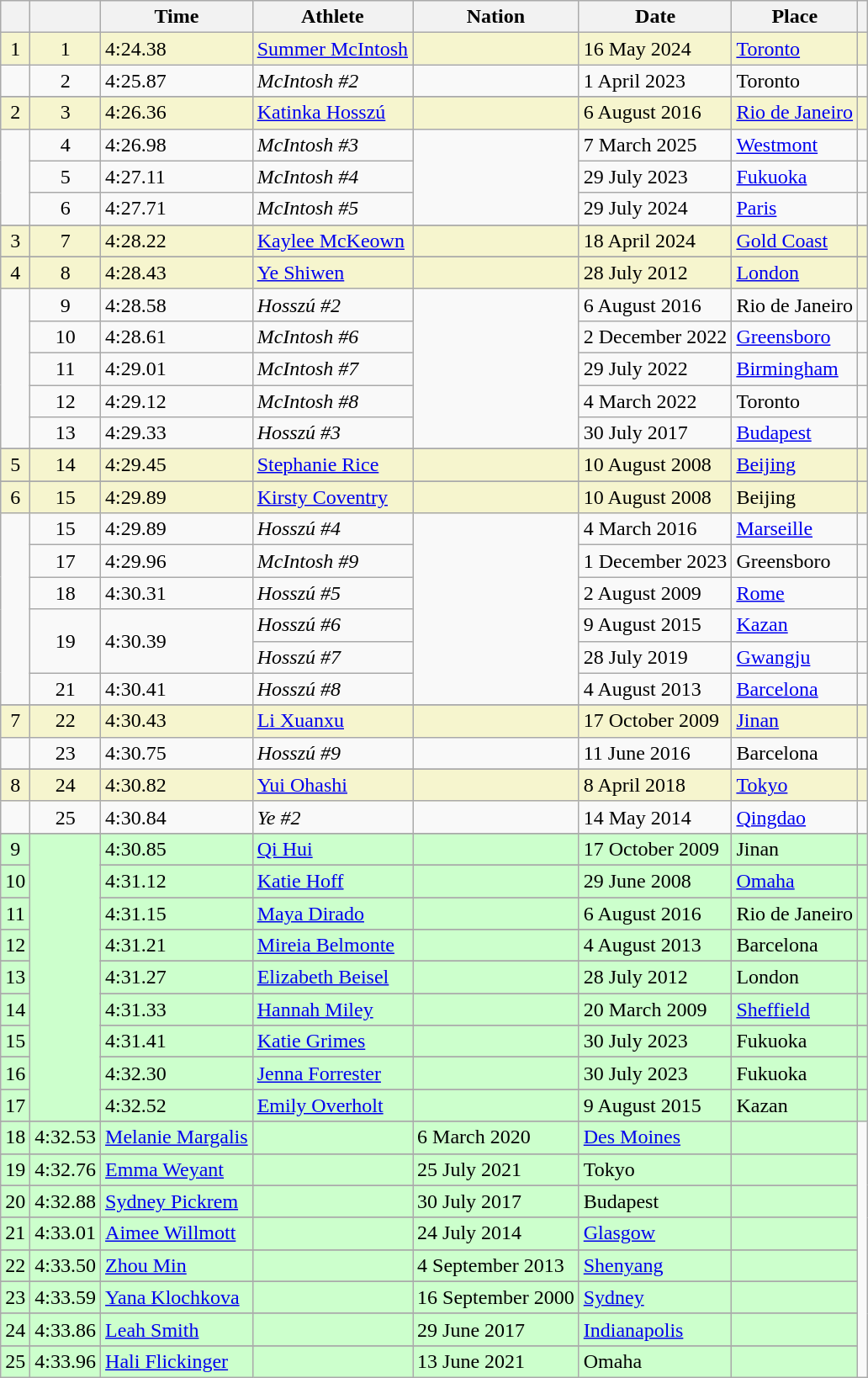<table class="wikitable sortable">
<tr>
<th></th>
<th></th>
<th>Time</th>
<th>Athlete</th>
<th>Nation</th>
<th>Date</th>
<th>Place</th>
<th class="unsortable"></th>
</tr>
<tr bgcolor=f6F5CE>
<td align=center>1</td>
<td align=center>1</td>
<td>4:24.38</td>
<td><a href='#'>Summer McIntosh</a></td>
<td></td>
<td>16 May 2024</td>
<td><a href='#'>Toronto</a></td>
<td></td>
</tr>
<tr>
<td align=center></td>
<td align=center>2</td>
<td>4:25.87</td>
<td><em>McIntosh #2</em></td>
<td></td>
<td>1 April 2023</td>
<td>Toronto</td>
<td></td>
</tr>
<tr>
</tr>
<tr bgcolor=f6F5CE>
<td align=center>2</td>
<td align=center>3</td>
<td>4:26.36</td>
<td><a href='#'>Katinka Hosszú</a></td>
<td></td>
<td>6 August 2016</td>
<td><a href='#'>Rio de Janeiro</a></td>
<td></td>
</tr>
<tr>
<td rowspan="3" align=center></td>
<td align=center>4</td>
<td>4:26.98</td>
<td><em>McIntosh #3</em></td>
<td rowspan="3"></td>
<td>7 March 2025</td>
<td><a href='#'>Westmont</a></td>
<td></td>
</tr>
<tr>
<td align=center>5</td>
<td>4:27.11</td>
<td><em>McIntosh #4</em></td>
<td>29 July 2023</td>
<td><a href='#'>Fukuoka</a></td>
<td></td>
</tr>
<tr>
<td align=center>6</td>
<td>4:27.71</td>
<td><em>McIntosh #5</em></td>
<td>29 July 2024</td>
<td><a href='#'>Paris</a></td>
<td></td>
</tr>
<tr>
</tr>
<tr bgcolor=f6F5CE>
<td align=center>3</td>
<td align=center>7</td>
<td>4:28.22</td>
<td><a href='#'>Kaylee McKeown</a></td>
<td></td>
<td>18 April 2024</td>
<td><a href='#'>Gold Coast</a></td>
<td></td>
</tr>
<tr>
</tr>
<tr bgcolor=f6F5CE>
<td align=center>4</td>
<td align=center>8</td>
<td>4:28.43</td>
<td><a href='#'>Ye Shiwen</a></td>
<td></td>
<td>28 July 2012</td>
<td><a href='#'>London</a></td>
<td></td>
</tr>
<tr>
<td rowspan="5" align=center></td>
<td align=center>9</td>
<td>4:28.58</td>
<td><em>Hosszú #2</em></td>
<td rowspan="5"></td>
<td>6 August 2016</td>
<td>Rio de Janeiro</td>
<td></td>
</tr>
<tr>
<td align=center>10</td>
<td>4:28.61</td>
<td><em>McIntosh #6</em></td>
<td>2 December 2022</td>
<td><a href='#'>Greensboro</a></td>
<td></td>
</tr>
<tr>
<td align=center>11</td>
<td>4:29.01</td>
<td><em>McIntosh #7</em></td>
<td>29 July 2022</td>
<td><a href='#'>Birmingham</a></td>
<td></td>
</tr>
<tr>
<td align=center>12</td>
<td>4:29.12</td>
<td><em>McIntosh #8</em></td>
<td>4 March 2022</td>
<td>Toronto</td>
<td></td>
</tr>
<tr>
<td align=center>13</td>
<td>4:29.33</td>
<td><em>Hosszú #3</em></td>
<td>30 July 2017</td>
<td><a href='#'>Budapest</a></td>
<td></td>
</tr>
<tr>
</tr>
<tr bgcolor=f6F5CE>
<td align=center>5</td>
<td align=center>14</td>
<td>4:29.45</td>
<td><a href='#'>Stephanie Rice</a></td>
<td></td>
<td>10 August 2008</td>
<td><a href='#'>Beijing</a></td>
<td></td>
</tr>
<tr>
</tr>
<tr bgcolor=f6F5CE>
<td align=center>6</td>
<td align=center>15</td>
<td>4:29.89</td>
<td><a href='#'>Kirsty Coventry</a></td>
<td></td>
<td>10 August 2008</td>
<td>Beijing</td>
<td></td>
</tr>
<tr>
<td rowspan="6" align=center></td>
<td align=center>15</td>
<td>4:29.89</td>
<td><em>Hosszú #4</em></td>
<td rowspan="6"></td>
<td>4 March 2016</td>
<td><a href='#'>Marseille</a></td>
<td></td>
</tr>
<tr>
<td align=center>17</td>
<td>4:29.96</td>
<td><em>McIntosh #9</em></td>
<td>1 December 2023</td>
<td>Greensboro</td>
<td></td>
</tr>
<tr>
<td align=center>18</td>
<td>4:30.31</td>
<td><em>Hosszú #5</em></td>
<td>2 August 2009</td>
<td><a href='#'>Rome</a></td>
<td></td>
</tr>
<tr>
<td rowspan="2" align=center>19</td>
<td rowspan="2" align=left>4:30.39</td>
<td><em>Hosszú #6</em></td>
<td>9 August 2015</td>
<td><a href='#'>Kazan</a></td>
<td></td>
</tr>
<tr>
<td><em>Hosszú #7</em></td>
<td>28 July 2019</td>
<td><a href='#'>Gwangju</a></td>
<td></td>
</tr>
<tr>
<td align=center>21</td>
<td>4:30.41</td>
<td><em>Hosszú #8</em></td>
<td>4 August 2013</td>
<td><a href='#'>Barcelona</a></td>
<td></td>
</tr>
<tr>
</tr>
<tr bgcolor=f6F5CE>
<td align=center>7</td>
<td align=center>22</td>
<td>4:30.43</td>
<td><a href='#'>Li Xuanxu</a></td>
<td></td>
<td>17 October 2009</td>
<td><a href='#'>Jinan</a></td>
<td></td>
</tr>
<tr>
<td align=center></td>
<td align=center>23</td>
<td>4:30.75</td>
<td><em>Hosszú #9</em></td>
<td></td>
<td>11 June 2016</td>
<td>Barcelona</td>
<td></td>
</tr>
<tr>
</tr>
<tr bgcolor=f6F5CE>
<td align=center>8</td>
<td align=center>24</td>
<td>4:30.82</td>
<td><a href='#'>Yui Ohashi</a></td>
<td></td>
<td>8 April 2018</td>
<td><a href='#'>Tokyo</a></td>
<td></td>
</tr>
<tr>
<td align=center></td>
<td align=center>25</td>
<td>4:30.84</td>
<td><em>Ye #2</em></td>
<td></td>
<td>14 May 2014</td>
<td><a href='#'>Qingdao</a></td>
<td></td>
</tr>
<tr>
</tr>
<tr bgcolor=CCFFCC>
<td align=center>9</td>
<td rowspan="17" align=center></td>
<td>4:30.85</td>
<td><a href='#'>Qi Hui</a></td>
<td></td>
<td>17 October 2009</td>
<td>Jinan</td>
<td></td>
</tr>
<tr>
</tr>
<tr bgcolor=CCFFCC>
<td align=center>10</td>
<td>4:31.12</td>
<td><a href='#'>Katie Hoff</a></td>
<td></td>
<td>29 June 2008</td>
<td><a href='#'>Omaha</a></td>
<td></td>
</tr>
<tr>
</tr>
<tr bgcolor=CCFFCC>
<td align=center>11</td>
<td>4:31.15</td>
<td><a href='#'>Maya Dirado</a></td>
<td></td>
<td>6 August 2016</td>
<td>Rio de Janeiro</td>
<td></td>
</tr>
<tr>
</tr>
<tr bgcolor=CCFFCC>
<td align=center>12</td>
<td>4:31.21</td>
<td><a href='#'>Mireia Belmonte</a></td>
<td></td>
<td>4 August 2013</td>
<td>Barcelona</td>
<td></td>
</tr>
<tr>
</tr>
<tr bgcolor=CCFFCC>
<td align=center>13</td>
<td>4:31.27</td>
<td><a href='#'>Elizabeth Beisel</a></td>
<td></td>
<td>28 July 2012</td>
<td>London</td>
<td></td>
</tr>
<tr>
</tr>
<tr bgcolor=CCFFCC>
<td align=center>14</td>
<td>4:31.33</td>
<td><a href='#'>Hannah Miley</a></td>
<td></td>
<td>20 March 2009</td>
<td><a href='#'>Sheffield</a></td>
<td></td>
</tr>
<tr>
</tr>
<tr bgcolor=CCFFCC>
<td align=center>15</td>
<td>4:31.41</td>
<td><a href='#'>Katie Grimes</a></td>
<td></td>
<td>30 July 2023</td>
<td>Fukuoka</td>
<td></td>
</tr>
<tr>
</tr>
<tr bgcolor=CCFFCC>
<td align=center>16</td>
<td>4:32.30</td>
<td><a href='#'>Jenna Forrester</a></td>
<td></td>
<td>30 July 2023</td>
<td>Fukuoka</td>
<td></td>
</tr>
<tr>
</tr>
<tr bgcolor=CCFFCC>
<td align=center>17</td>
<td>4:32.52</td>
<td><a href='#'>Emily Overholt</a></td>
<td></td>
<td>9 August 2015</td>
<td>Kazan</td>
<td></td>
</tr>
<tr>
</tr>
<tr bgcolor=CCFFCC>
<td align=center>18</td>
<td>4:32.53</td>
<td><a href='#'>Melanie Margalis</a></td>
<td></td>
<td>6 March 2020</td>
<td><a href='#'>Des Moines</a></td>
<td></td>
</tr>
<tr>
</tr>
<tr bgcolor=CCFFCC>
<td align=center>19</td>
<td>4:32.76</td>
<td><a href='#'>Emma Weyant</a></td>
<td></td>
<td>25 July 2021</td>
<td>Tokyo</td>
<td></td>
</tr>
<tr>
</tr>
<tr bgcolor=CCFFCC>
<td align=center>20</td>
<td>4:32.88</td>
<td><a href='#'>Sydney Pickrem</a></td>
<td></td>
<td>30 July 2017</td>
<td>Budapest</td>
<td></td>
</tr>
<tr>
</tr>
<tr bgcolor=CCFFCC>
<td align=center>21</td>
<td>4:33.01</td>
<td><a href='#'>Aimee Willmott</a></td>
<td></td>
<td>24 July 2014</td>
<td><a href='#'>Glasgow</a></td>
<td></td>
</tr>
<tr>
</tr>
<tr bgcolor=CCFFCC>
<td align=center>22</td>
<td>4:33.50</td>
<td><a href='#'>Zhou Min</a></td>
<td></td>
<td>4 September 2013</td>
<td><a href='#'>Shenyang</a></td>
<td></td>
</tr>
<tr>
</tr>
<tr bgcolor=CCFFCC>
<td align=center>23</td>
<td>4:33.59</td>
<td><a href='#'>Yana Klochkova</a></td>
<td></td>
<td>16 September 2000</td>
<td><a href='#'>Sydney</a></td>
<td></td>
</tr>
<tr>
</tr>
<tr bgcolor=CCFFCC>
<td align=center>24</td>
<td>4:33.86</td>
<td><a href='#'>Leah Smith</a></td>
<td></td>
<td>29 June 2017</td>
<td><a href='#'>Indianapolis</a></td>
<td></td>
</tr>
<tr>
</tr>
<tr bgcolor=CCFFCC>
<td align=center>25</td>
<td>4:33.96</td>
<td><a href='#'>Hali Flickinger</a></td>
<td></td>
<td>13 June 2021</td>
<td>Omaha</td>
<td></td>
</tr>
</table>
